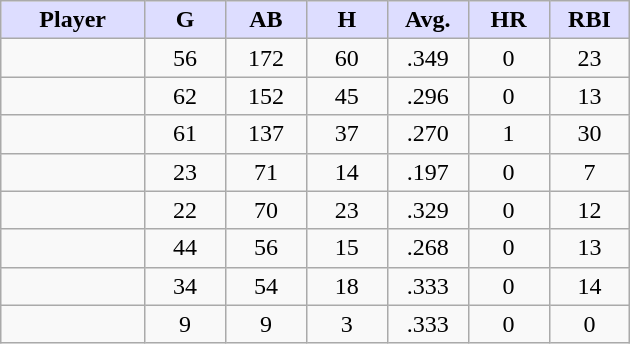<table class="wikitable sortable">
<tr>
<th style="background:#ddf; width:16%;">Player</th>
<th style="background:#ddf; width:9%;">G</th>
<th style="background:#ddf; width:9%;">AB</th>
<th style="background:#ddf; width:9%;">H</th>
<th style="background:#ddf; width:9%;">Avg.</th>
<th style="background:#ddf; width:9%;">HR</th>
<th style="background:#ddf; width:9%;">RBI</th>
</tr>
<tr style="text-align:center;">
<td></td>
<td>56</td>
<td>172</td>
<td>60</td>
<td>.349</td>
<td>0</td>
<td>23</td>
</tr>
<tr align=center>
<td></td>
<td>62</td>
<td>152</td>
<td>45</td>
<td>.296</td>
<td>0</td>
<td>13</td>
</tr>
<tr style="text-align:center;">
<td></td>
<td>61</td>
<td>137</td>
<td>37</td>
<td>.270</td>
<td>1</td>
<td>30</td>
</tr>
<tr style="text-align:center;">
<td></td>
<td>23</td>
<td>71</td>
<td>14</td>
<td>.197</td>
<td>0</td>
<td>7</td>
</tr>
<tr align=center>
<td></td>
<td>22</td>
<td>70</td>
<td>23</td>
<td>.329</td>
<td>0</td>
<td>12</td>
</tr>
<tr align=center>
<td></td>
<td>44</td>
<td>56</td>
<td>15</td>
<td>.268</td>
<td>0</td>
<td>13</td>
</tr>
<tr style="text-align:center;">
<td></td>
<td>34</td>
<td>54</td>
<td>18</td>
<td>.333</td>
<td>0</td>
<td>14</td>
</tr>
<tr style="text-align:center;">
<td></td>
<td>9</td>
<td>9</td>
<td>3</td>
<td>.333</td>
<td>0</td>
<td>0</td>
</tr>
</table>
